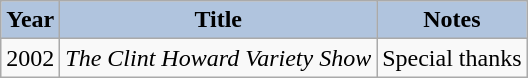<table class="wikitable">
<tr align="center">
<th style="background:#B0C4DE;">Year</th>
<th style="background:#B0C4DE;">Title</th>
<th style="background:#B0C4DE;">Notes</th>
</tr>
<tr>
<td>2002</td>
<td><em>The Clint Howard Variety Show</em></td>
<td>Special thanks</td>
</tr>
</table>
